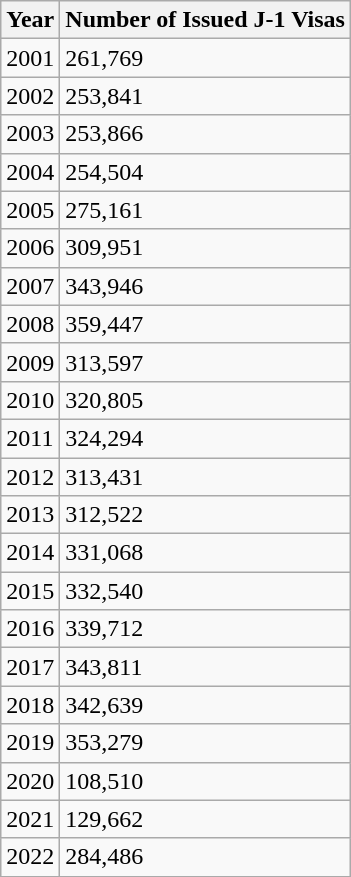<table class="wikitable">
<tr>
<th>Year</th>
<th>Number of Issued J-1 Visas</th>
</tr>
<tr>
<td>2001</td>
<td>261,769</td>
</tr>
<tr>
<td>2002</td>
<td>253,841</td>
</tr>
<tr>
<td>2003</td>
<td>253,866</td>
</tr>
<tr>
<td>2004</td>
<td>254,504</td>
</tr>
<tr>
<td>2005</td>
<td>275,161</td>
</tr>
<tr>
<td>2006</td>
<td>309,951</td>
</tr>
<tr>
<td>2007</td>
<td>343,946</td>
</tr>
<tr>
<td>2008</td>
<td>359,447</td>
</tr>
<tr>
<td>2009</td>
<td>313,597</td>
</tr>
<tr>
<td>2010</td>
<td>320,805</td>
</tr>
<tr>
<td>2011</td>
<td>324,294</td>
</tr>
<tr>
<td>2012</td>
<td>313,431</td>
</tr>
<tr>
<td>2013</td>
<td>312,522</td>
</tr>
<tr>
<td>2014</td>
<td>331,068</td>
</tr>
<tr>
<td>2015</td>
<td>332,540</td>
</tr>
<tr>
<td>2016</td>
<td>339,712</td>
</tr>
<tr>
<td>2017</td>
<td>343,811</td>
</tr>
<tr>
<td>2018</td>
<td>342,639</td>
</tr>
<tr>
<td>2019</td>
<td>353,279</td>
</tr>
<tr>
<td>2020</td>
<td>108,510</td>
</tr>
<tr>
<td>2021</td>
<td>129,662</td>
</tr>
<tr>
<td>2022</td>
<td>284,486</td>
</tr>
</table>
